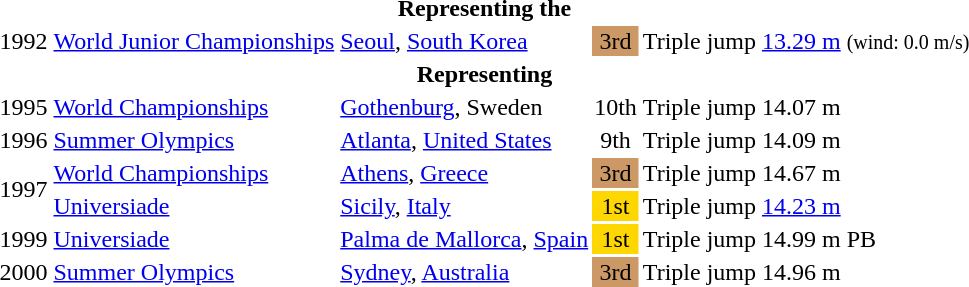<table>
<tr>
<th colspan="6">Representing the </th>
</tr>
<tr>
<td>1992</td>
<td><a href='#'>World Junior Championships</a></td>
<td><a href='#'>Seoul</a>, <a href='#'>South Korea</a></td>
<td bgcolor=CC9966 align="center">3rd</td>
<td>Triple jump</td>
<td><a href='#'>13.29 m</a>  <small>(wind: 0.0 m/s)</small></td>
</tr>
<tr>
<th colspan="6">Representing </th>
</tr>
<tr>
<td>1995</td>
<td><a href='#'>World Championships</a></td>
<td><a href='#'>Gothenburg</a>, Sweden</td>
<td align="center">10th</td>
<td>Triple jump</td>
<td>14.07 m</td>
</tr>
<tr>
<td>1996</td>
<td><a href='#'>Summer Olympics</a></td>
<td><a href='#'>Atlanta</a>, <a href='#'>United States</a></td>
<td align="center">9th</td>
<td>Triple jump</td>
<td>14.09 m</td>
</tr>
<tr>
<td rowspan=2>1997</td>
<td><a href='#'>World Championships</a></td>
<td><a href='#'>Athens</a>, <a href='#'>Greece</a></td>
<td bgcolor=CC9966 align="center">3rd</td>
<td>Triple jump</td>
<td>14.67 m</td>
</tr>
<tr>
<td><a href='#'>Universiade</a></td>
<td><a href='#'>Sicily</a>, <a href='#'>Italy</a></td>
<td bgcolor="gold" align="center">1st</td>
<td>Triple jump</td>
<td><a href='#'>14.23 m</a></td>
</tr>
<tr>
<td>1999</td>
<td><a href='#'>Universiade</a></td>
<td><a href='#'>Palma de Mallorca</a>, <a href='#'>Spain</a></td>
<td bgcolor="gold" align="center">1st</td>
<td>Triple jump</td>
<td>14.99 m PB</td>
</tr>
<tr>
<td>2000</td>
<td><a href='#'>Summer Olympics</a></td>
<td><a href='#'>Sydney</a>, <a href='#'>Australia</a></td>
<td bgcolor=CC9966 align="center">3rd</td>
<td>Triple jump</td>
<td>14.96 m</td>
</tr>
</table>
